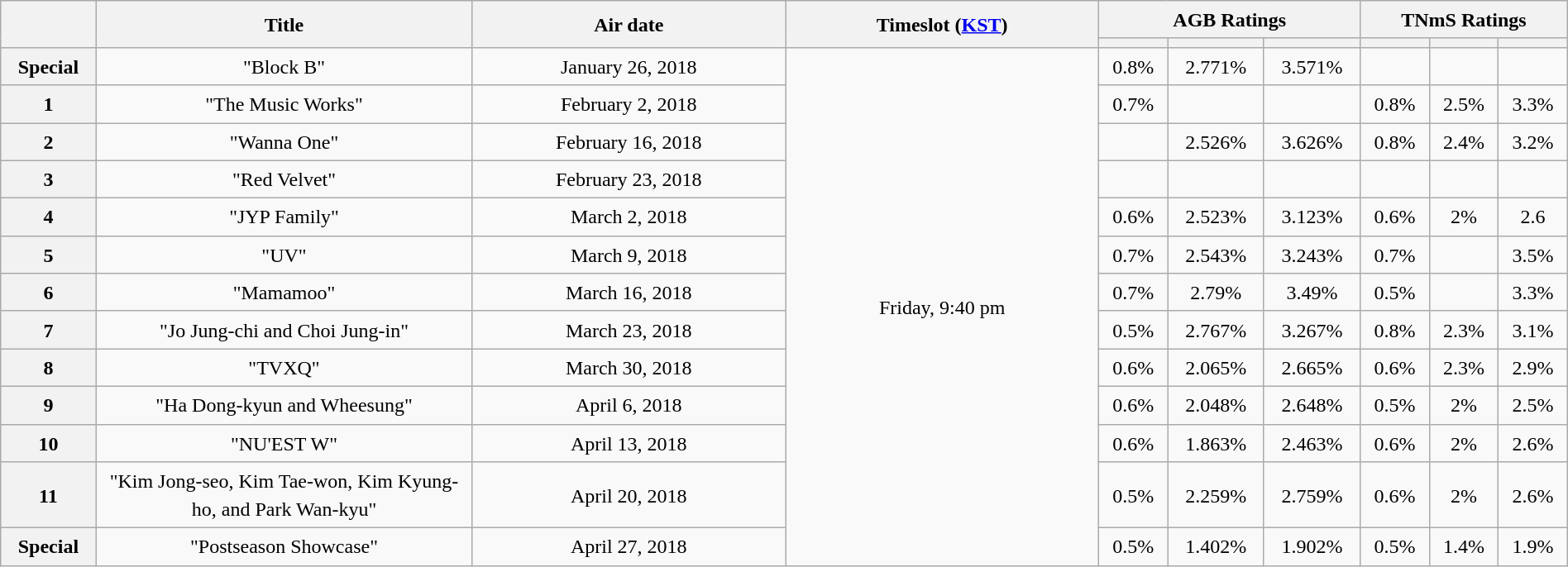<table class="sortable wikitable plainrowheaders mw-collapsible" style="text-align:center; line-height:23px; width:100%;">
<tr>
<th rowspan=2 class="unsortable"></th>
<th rowspan=2 class="unsortable" width=24%>Title</th>
<th rowspan=2 class="unsortable" width=20%>Air date</th>
<th rowspan=2 class="unsortable" width=20%>Timeslot (<a href='#'>KST</a>)</th>
<th colspan=3>AGB Ratings</th>
<th colspan=3>TNmS Ratings</th>
</tr>
<tr>
<th></th>
<th></th>
<th></th>
<th></th>
<th></th>
<th></th>
</tr>
<tr>
<th>Special</th>
<td>"Block B"</td>
<td>January 26, 2018</td>
<td rowspan="13">Friday, 9:40 pm</td>
<td>0.8%</td>
<td>2.771%</td>
<td>3.571%</td>
<td></td>
<td></td>
<td></td>
</tr>
<tr>
<th>1</th>
<td>"The Music Works"</td>
<td>February 2, 2018</td>
<td>0.7%</td>
<td></td>
<td></td>
<td>0.8%</td>
<td>2.5%</td>
<td>3.3%</td>
</tr>
<tr>
<th>2</th>
<td>"Wanna One"</td>
<td>February 16, 2018</td>
<td></td>
<td>2.526%</td>
<td>3.626%</td>
<td>0.8%</td>
<td>2.4%</td>
<td>3.2%</td>
</tr>
<tr>
<th>3</th>
<td>"Red Velvet"</td>
<td>February 23, 2018</td>
<td></td>
<td></td>
<td></td>
<td></td>
<td></td>
<td></td>
</tr>
<tr>
<th>4</th>
<td>"JYP Family"</td>
<td>March 2, 2018</td>
<td>0.6%</td>
<td>2.523%</td>
<td>3.123%</td>
<td>0.6%</td>
<td>2%</td>
<td>2.6</td>
</tr>
<tr>
<th>5</th>
<td>"UV"</td>
<td>March 9, 2018</td>
<td>0.7%</td>
<td>2.543%</td>
<td>3.243%</td>
<td>0.7%</td>
<td></td>
<td>3.5%</td>
</tr>
<tr>
<th>6</th>
<td>"Mamamoo"</td>
<td>March 16, 2018</td>
<td>0.7%</td>
<td>2.79%</td>
<td>3.49%</td>
<td>0.5%</td>
<td></td>
<td>3.3%</td>
</tr>
<tr>
<th>7</th>
<td>"Jo Jung-chi and Choi Jung-in"</td>
<td>March 23, 2018</td>
<td>0.5%</td>
<td>2.767%</td>
<td>3.267%</td>
<td>0.8%</td>
<td>2.3%</td>
<td>3.1%</td>
</tr>
<tr>
<th>8</th>
<td>"TVXQ"</td>
<td>March 30, 2018</td>
<td>0.6%</td>
<td>2.065%</td>
<td>2.665%</td>
<td>0.6%</td>
<td>2.3%</td>
<td>2.9%</td>
</tr>
<tr>
<th>9</th>
<td>"Ha Dong-kyun and Wheesung"</td>
<td>April 6, 2018</td>
<td>0.6%</td>
<td>2.048%</td>
<td>2.648%</td>
<td>0.5%</td>
<td>2%</td>
<td>2.5%</td>
</tr>
<tr>
<th>10</th>
<td>"NU'EST W"</td>
<td>April 13, 2018</td>
<td>0.6%</td>
<td>1.863%</td>
<td>2.463%</td>
<td>0.6%</td>
<td>2%</td>
<td>2.6%</td>
</tr>
<tr>
<th>11</th>
<td>"Kim Jong-seo, Kim Tae-won, Kim Kyung-ho, and Park Wan-kyu"</td>
<td>April 20, 2018</td>
<td>0.5%</td>
<td>2.259%</td>
<td>2.759%</td>
<td>0.6%</td>
<td>2%</td>
<td>2.6%</td>
</tr>
<tr>
<th>Special</th>
<td>"Postseason Showcase"</td>
<td>April 27, 2018</td>
<td>0.5%</td>
<td>1.402%</td>
<td>1.902%</td>
<td>0.5%</td>
<td>1.4%</td>
<td>1.9%</td>
</tr>
</table>
